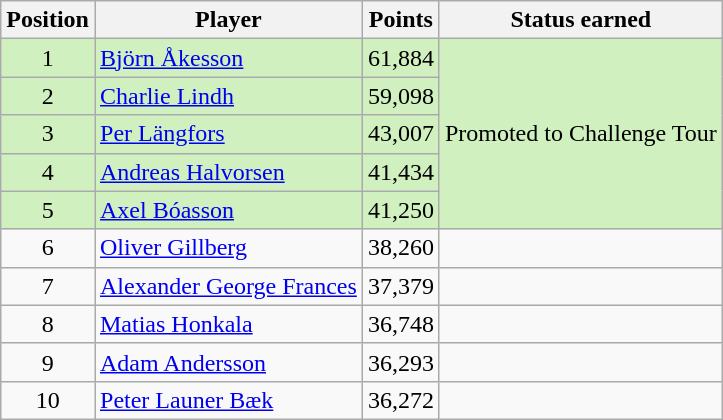<table class=wikitable>
<tr>
<th>Position</th>
<th>Player</th>
<th>Points</th>
<th>Status earned</th>
</tr>
<tr style="background:#D0F0C0;">
<td align=center>1</td>
<td> <a href='#'>Björn Åkesson</a></td>
<td align=center>61,884</td>
<td rowspan=5>Promoted to Challenge Tour</td>
</tr>
<tr style="background:#D0F0C0;">
<td align=center>2</td>
<td> <a href='#'>Charlie Lindh</a></td>
<td align=center>59,098</td>
</tr>
<tr style="background:#D0F0C0;">
<td align=center>3</td>
<td> <a href='#'>Per Längfors</a></td>
<td align=center>43,007</td>
</tr>
<tr style="background:#D0F0C0;">
<td align=center>4</td>
<td> <a href='#'>Andreas Halvorsen</a></td>
<td align=center>41,434</td>
</tr>
<tr style="background:#D0F0C0;">
<td align=center>5</td>
<td> <a href='#'>Axel Bóasson</a></td>
<td align=center>41,250</td>
</tr>
<tr>
<td align=center>6</td>
<td> <a href='#'>Oliver Gillberg</a></td>
<td align=center>38,260</td>
<td></td>
</tr>
<tr>
<td align=center>7</td>
<td> <a href='#'>Alexander George Frances</a></td>
<td align=center>37,379</td>
<td></td>
</tr>
<tr>
<td align=center>8</td>
<td> <a href='#'>Matias Honkala</a></td>
<td align=center>36,748</td>
<td></td>
</tr>
<tr>
<td align=center>9</td>
<td> <a href='#'>Adam Andersson</a></td>
<td align=center>36,293</td>
<td></td>
</tr>
<tr>
<td align=center>10</td>
<td> <a href='#'>Peter Launer Bæk</a></td>
<td align=center>36,272</td>
<td></td>
</tr>
</table>
